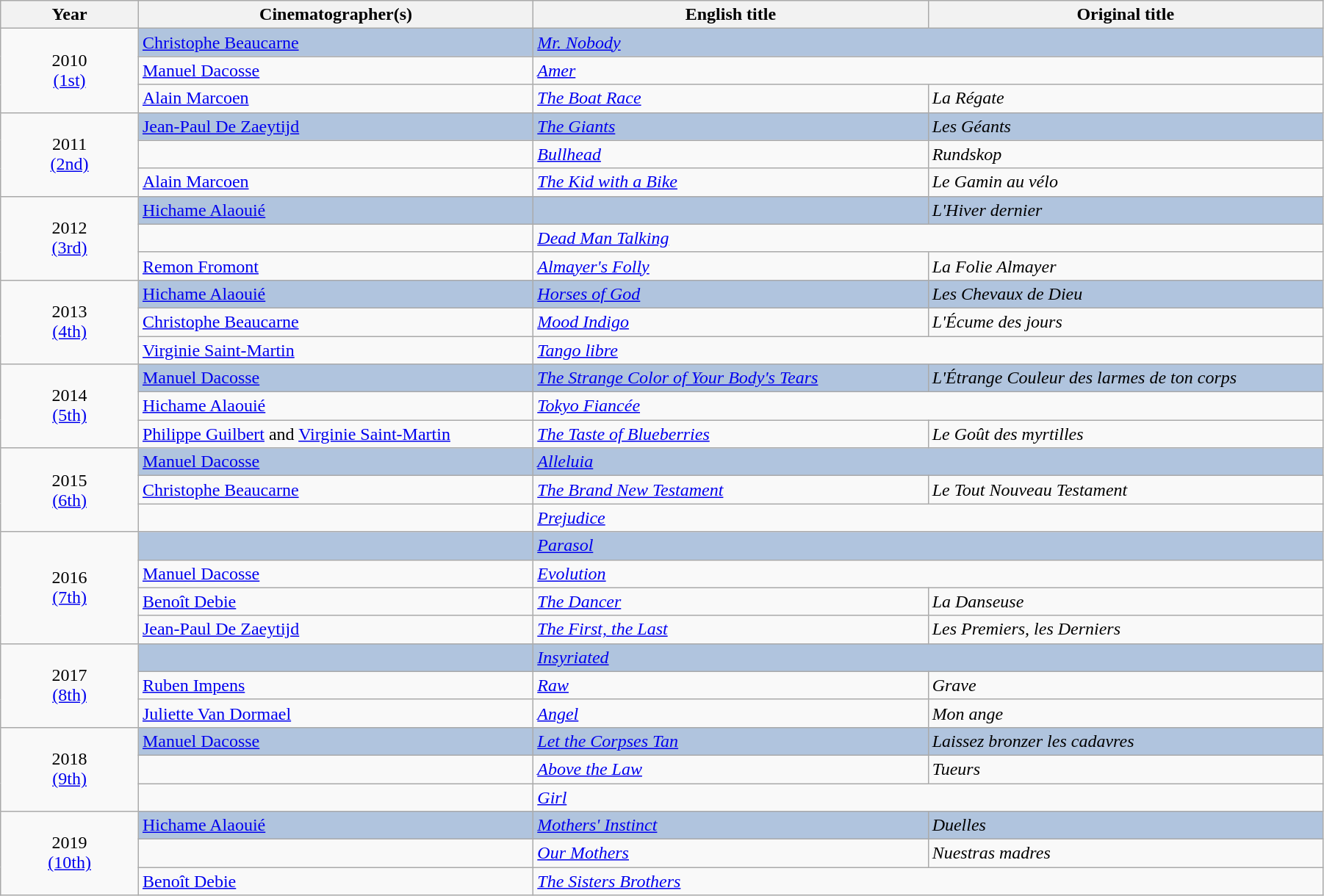<table class="wikitable" width="95%" cellpadding="5">
<tr>
<th width="100"><strong>Year</strong></th>
<th width="300"><strong>Cinematographer(s)</strong></th>
<th width="300"><strong>English title</strong></th>
<th width="300"><strong>Original title</strong></th>
</tr>
<tr>
<td rowspan="3" style="text-align:center;">2010<br><a href='#'>(1st)</a></td>
<td style="background:#B0C4DE;"><a href='#'>Christophe Beaucarne</a></td>
<td style="background:#B0C4DE;" colspan="2"><em><a href='#'>Mr. Nobody</a></em></td>
</tr>
<tr>
<td><a href='#'>Manuel Dacosse</a></td>
<td colspan="2"><em><a href='#'>Amer</a></em></td>
</tr>
<tr>
<td><a href='#'>Alain Marcoen</a></td>
<td><em><a href='#'>The Boat Race</a></em></td>
<td><em>La Régate</em></td>
</tr>
<tr>
<td rowspan="3" style="text-align:center;">2011<br><a href='#'>(2nd)</a></td>
<td style="background:#B0C4DE;"><a href='#'>Jean-Paul De Zaeytijd</a></td>
<td style="background:#B0C4DE;"><em><a href='#'>The Giants</a></em></td>
<td style="background:#B0C4DE;"><em>Les Géants</em></td>
</tr>
<tr>
<td></td>
<td><em><a href='#'>Bullhead</a></em></td>
<td><em>Rundskop</em></td>
</tr>
<tr>
<td><a href='#'>Alain Marcoen</a></td>
<td><em><a href='#'>The Kid with a Bike</a></em></td>
<td><em>Le Gamin au vélo</em></td>
</tr>
<tr>
<td rowspan="3" style="text-align:center;">2012<br><a href='#'>(3rd)</a></td>
<td style="background:#B0C4DE;"><a href='#'>Hichame Alaouié</a></td>
<td style="background:#B0C4DE;"><em></em></td>
<td style="background:#B0C4DE;"><em>L'Hiver dernier</em></td>
</tr>
<tr>
<td></td>
<td colspan="2"><em><a href='#'>Dead Man Talking</a></em></td>
</tr>
<tr>
<td><a href='#'>Remon Fromont</a></td>
<td><em><a href='#'>Almayer's Folly</a></em></td>
<td><em>La Folie Almayer</em></td>
</tr>
<tr>
<td rowspan="3" style="text-align:center;">2013<br><a href='#'>(4th)</a></td>
<td style="background:#B0C4DE;"><a href='#'>Hichame Alaouié</a></td>
<td style="background:#B0C4DE;"><em><a href='#'>Horses of God</a></em></td>
<td style="background:#B0C4DE;"><em>Les Chevaux de Dieu</em></td>
</tr>
<tr>
<td><a href='#'>Christophe Beaucarne</a></td>
<td><em><a href='#'>Mood Indigo</a></em></td>
<td><em>L'Écume des jours</em></td>
</tr>
<tr>
<td><a href='#'>Virginie Saint-Martin</a></td>
<td colspan="2"><em><a href='#'>Tango libre</a></em></td>
</tr>
<tr>
<td rowspan="3" style="text-align:center;">2014<br><a href='#'>(5th)</a></td>
<td style="background:#B0C4DE;"><a href='#'>Manuel Dacosse</a></td>
<td style="background:#B0C4DE;"><em><a href='#'>The Strange Color of Your Body's Tears</a></em></td>
<td style="background:#B0C4DE;"><em>L'Étrange Couleur des larmes de ton corps</em></td>
</tr>
<tr>
<td><a href='#'>Hichame Alaouié</a></td>
<td colspan="2"><em><a href='#'>Tokyo Fiancée</a></em></td>
</tr>
<tr>
<td><a href='#'>Philippe Guilbert</a> and <a href='#'>Virginie Saint-Martin</a></td>
<td><em><a href='#'>The Taste of Blueberries</a></em></td>
<td><em>Le Goût des myrtilles</em></td>
</tr>
<tr>
<td rowspan="3" style="text-align:center;">2015<br><a href='#'>(6th)</a></td>
<td style="background:#B0C4DE;"><a href='#'>Manuel Dacosse</a></td>
<td style="background:#B0C4DE;" colspan="2"><em><a href='#'>Alleluia</a></em></td>
</tr>
<tr>
<td><a href='#'>Christophe Beaucarne</a></td>
<td><em><a href='#'>The Brand New Testament</a></em></td>
<td><em>Le Tout Nouveau Testament</em></td>
</tr>
<tr>
<td></td>
<td colspan="2"><em><a href='#'>Prejudice</a></em></td>
</tr>
<tr>
<td rowspan="4" style="text-align:center;">2016<br><a href='#'>(7th)</a></td>
<td style="background:#B0C4DE;"></td>
<td style="background:#B0C4DE;" colspan="2"><em><a href='#'>Parasol</a></em></td>
</tr>
<tr>
<td><a href='#'>Manuel Dacosse</a></td>
<td colspan="2"><em><a href='#'>Evolution</a></em></td>
</tr>
<tr>
<td><a href='#'>Benoît Debie</a></td>
<td><em><a href='#'>The Dancer</a></em></td>
<td><em>La Danseuse</em></td>
</tr>
<tr>
<td><a href='#'>Jean-Paul De Zaeytijd</a></td>
<td><em><a href='#'>The First, the Last</a></em></td>
<td><em>Les Premiers, les Derniers</em></td>
</tr>
<tr>
<td rowspan="3" style="text-align:center;">2017<br><a href='#'>(8th)</a></td>
<td style="background:#B0C4DE;"></td>
<td style="background:#B0C4DE;" colspan="2"><em><a href='#'>Insyriated</a></em></td>
</tr>
<tr>
<td><a href='#'>Ruben Impens</a></td>
<td><em><a href='#'>Raw</a></em></td>
<td><em>Grave</em></td>
</tr>
<tr>
<td><a href='#'>Juliette Van Dormael</a></td>
<td><em><a href='#'>Angel</a></em></td>
<td><em>Mon ange</em></td>
</tr>
<tr>
<td rowspan="3" style="text-align:center;">2018<br><a href='#'>(9th)</a></td>
<td style="background:#B0C4DE;"><a href='#'>Manuel Dacosse</a></td>
<td style="background:#B0C4DE;"><em><a href='#'>Let the Corpses Tan</a></em></td>
<td style="background:#B0C4DE;"><em>Laissez bronzer les cadavres</em></td>
</tr>
<tr>
<td></td>
<td><em><a href='#'>Above the Law</a></em></td>
<td><em>Tueurs</em></td>
</tr>
<tr>
<td></td>
<td colspan="2"><em><a href='#'>Girl</a></em></td>
</tr>
<tr>
<td rowspan="3" style="text-align:center;">2019<br><a href='#'>(10th)</a></td>
<td style="background:#B0C4DE;"><a href='#'>Hichame Alaouié</a></td>
<td style="background:#B0C4DE;"><em><a href='#'>Mothers' Instinct</a></em></td>
<td style="background:#B0C4DE;"><em>Duelles</em></td>
</tr>
<tr>
<td></td>
<td><em><a href='#'>Our Mothers</a></em></td>
<td><em>Nuestras madres</em></td>
</tr>
<tr>
<td><a href='#'>Benoît Debie</a></td>
<td colspan="2"><em><a href='#'>The Sisters Brothers</a></em></td>
</tr>
</table>
